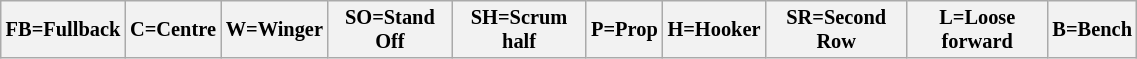<table class="wikitable"  style="font-size:85%; width:60%;">
<tr>
<th>FB=Fullback</th>
<th>C=Centre</th>
<th>W=Winger</th>
<th>SO=Stand Off</th>
<th>SH=Scrum half</th>
<th>P=Prop</th>
<th>H=Hooker</th>
<th>SR=Second Row</th>
<th>L=Loose forward</th>
<th>B=Bench</th>
</tr>
</table>
